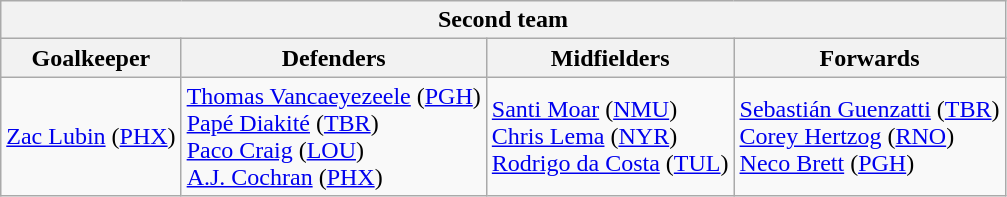<table class="wikitable">
<tr>
<th colspan="4">Second team</th>
</tr>
<tr>
<th>Goalkeeper</th>
<th>Defenders</th>
<th>Midfielders</th>
<th>Forwards</th>
</tr>
<tr>
<td> <a href='#'>Zac Lubin</a> (<a href='#'>PHX</a>)</td>
<td> <a href='#'>Thomas Vancaeyezeele</a> (<a href='#'>PGH</a>)<br> <a href='#'>Papé Diakité</a> (<a href='#'>TBR</a>)<br> <a href='#'>Paco Craig</a> (<a href='#'>LOU</a>)<br> <a href='#'>A.J. Cochran</a> (<a href='#'>PHX</a>)</td>
<td> <a href='#'>Santi Moar</a> (<a href='#'>NMU</a>)<br> <a href='#'>Chris Lema</a> (<a href='#'>NYR</a>)<br> <a href='#'>Rodrigo da Costa</a> (<a href='#'>TUL</a>)</td>
<td> <a href='#'>Sebastián Guenzatti</a> (<a href='#'>TBR</a>)<br> <a href='#'>Corey Hertzog</a> (<a href='#'>RNO</a>)<br> <a href='#'>Neco Brett</a> (<a href='#'>PGH</a>)</td>
</tr>
</table>
